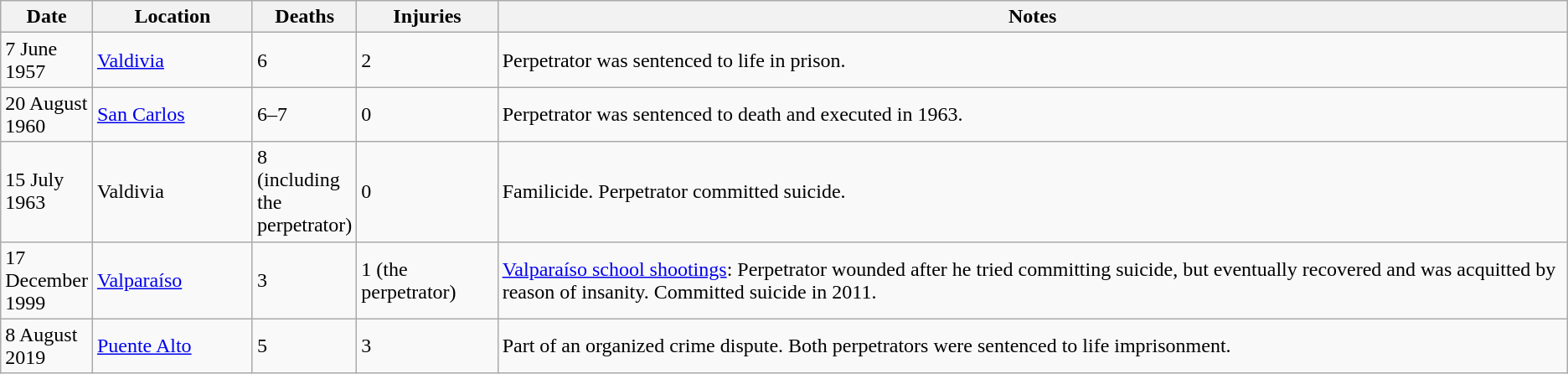<table class="sortable wikitable">
<tr>
<th style="width:65px;">Date</th>
<th style="width:120px;">Location</th>
<th style="width:75px;">Deaths</th>
<th>Injuries</th>
<th class="unsortable">Notes</th>
</tr>
<tr>
<td>7 June 1957</td>
<td><a href='#'>Valdivia</a></td>
<td>6</td>
<td>2</td>
<td>Perpetrator was sentenced to life in prison.</td>
</tr>
<tr>
<td>20 August 1960</td>
<td><a href='#'>San Carlos</a></td>
<td>6–7</td>
<td>0</td>
<td>Perpetrator was sentenced to death and executed in 1963.</td>
</tr>
<tr>
<td>15 July 1963</td>
<td>Valdivia</td>
<td>8 (including the perpetrator)</td>
<td>0</td>
<td>Familicide. Perpetrator committed suicide.</td>
</tr>
<tr>
<td>17 December 1999</td>
<td><a href='#'>Valparaíso</a></td>
<td>3</td>
<td>1 (the perpetrator)</td>
<td><a href='#'>Valparaíso school shootings</a>: Perpetrator wounded after he tried committing suicide, but eventually recovered and was acquitted by reason of insanity. Committed suicide in 2011.</td>
</tr>
<tr>
<td>8 August 2019</td>
<td><a href='#'>Puente Alto</a></td>
<td>5</td>
<td>3</td>
<td>Part of an organized crime dispute. Both perpetrators were sentenced to life imprisonment.</td>
</tr>
</table>
